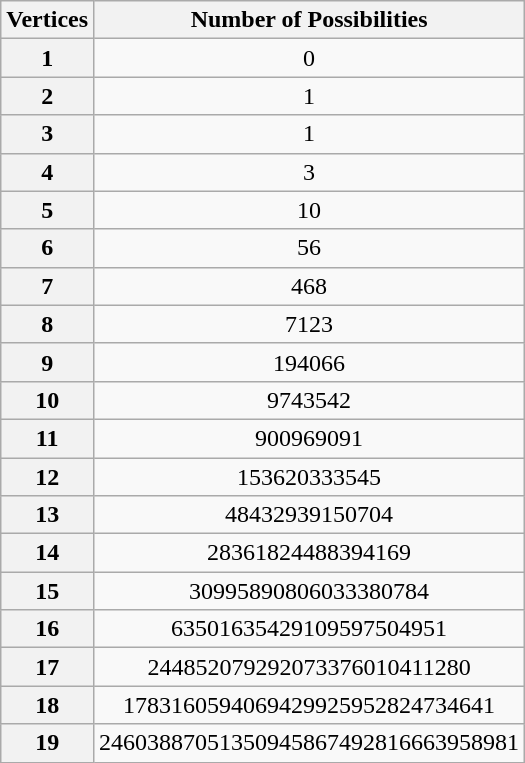<table class="wikitable" style="text-align:center">
<tr>
<th>Vertices</th>
<th>Number of Possibilities</th>
</tr>
<tr>
<th>1</th>
<td>0</td>
</tr>
<tr>
<th>2</th>
<td>1</td>
</tr>
<tr>
<th>3</th>
<td>1</td>
</tr>
<tr>
<th>4</th>
<td>3</td>
</tr>
<tr>
<th>5</th>
<td>10</td>
</tr>
<tr>
<th>6</th>
<td>56</td>
</tr>
<tr>
<th>7</th>
<td>468</td>
</tr>
<tr>
<th>8</th>
<td>7123</td>
</tr>
<tr>
<th>9</th>
<td>194066</td>
</tr>
<tr>
<th>10</th>
<td>9743542</td>
</tr>
<tr>
<th>11</th>
<td>900969091</td>
</tr>
<tr>
<th>12</th>
<td>153620333545</td>
</tr>
<tr>
<th>13</th>
<td>48432939150704</td>
</tr>
<tr>
<th>14</th>
<td>28361824488394169</td>
</tr>
<tr>
<th>15</th>
<td>30995890806033380784</td>
</tr>
<tr>
<th>16</th>
<td>63501635429109597504951</td>
</tr>
<tr>
<th>17</th>
<td>244852079292073376010411280</td>
</tr>
<tr>
<th>18</th>
<td>1783160594069429925952824734641</td>
</tr>
<tr>
<th>19</th>
<td>24603887051350945867492816663958981</td>
</tr>
</table>
